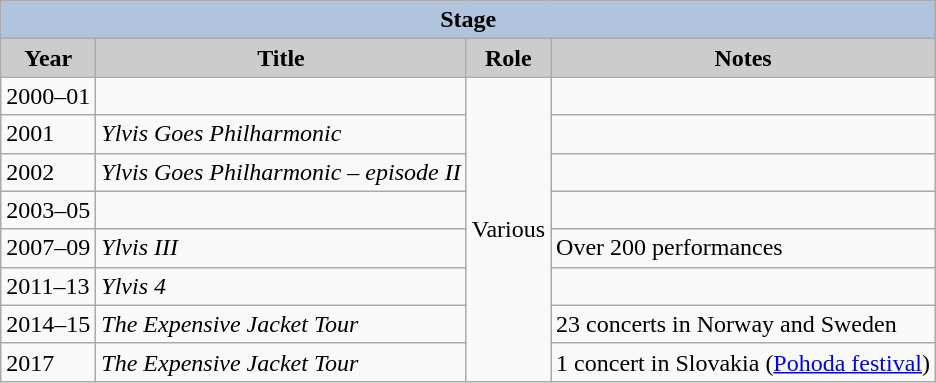<table class="wikitable">
<tr style="text-align:center;">
<th colspan=4 style="background:#B0C4DE;">Stage</th>
</tr>
<tr style="text-align:center;">
<th style="background:#ccc;">Year</th>
<th style="background:#ccc;">Title</th>
<th style="background:#ccc;">Role</th>
<th style="background:#ccc;">Notes</th>
</tr>
<tr>
<td>2000–01</td>
<td></td>
<td rowspan="8">Various</td>
<td></td>
</tr>
<tr>
<td>2001</td>
<td><em>Ylvis Goes Philharmonic</em></td>
<td></td>
</tr>
<tr>
<td>2002</td>
<td><em>Ylvis Goes Philharmonic – episode II</em></td>
<td></td>
</tr>
<tr>
<td>2003–05</td>
<td></td>
<td></td>
</tr>
<tr>
<td>2007–09</td>
<td><em>Ylvis III</em></td>
<td>Over 200 performances</td>
</tr>
<tr>
<td>2011–13</td>
<td><em>Ylvis 4</em></td>
<td></td>
</tr>
<tr>
<td>2014–15</td>
<td><em>The Expensive Jacket Tour</em></td>
<td>23 concerts in Norway and Sweden</td>
</tr>
<tr>
<td>2017</td>
<td><em>The Expensive Jacket Tour</em></td>
<td>1 concert in Slovakia (<a href='#'>Pohoda festival</a>)</td>
</tr>
</table>
